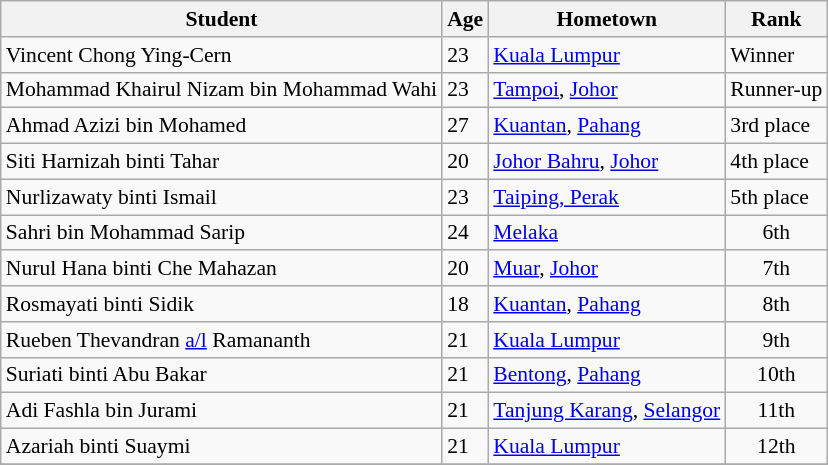<table class="wikitable" style="font-size:90%;">
<tr>
<th>Student</th>
<th>Age</th>
<th>Hometown</th>
<th>Rank</th>
</tr>
<tr>
<td>Vincent Chong Ying-Cern</td>
<td>23</td>
<td><a href='#'>Kuala Lumpur</a></td>
<td>Winner</td>
</tr>
<tr>
<td>Mohammad Khairul Nizam bin Mohammad Wahi</td>
<td>23</td>
<td><a href='#'>Tampoi</a>, <a href='#'>Johor</a></td>
<td>Runner-up</td>
</tr>
<tr>
<td>Ahmad Azizi bin Mohamed</td>
<td>27</td>
<td><a href='#'>Kuantan</a>, <a href='#'>Pahang</a></td>
<td>3rd place</td>
</tr>
<tr>
<td>Siti Harnizah binti Tahar</td>
<td>20</td>
<td><a href='#'>Johor Bahru</a>, <a href='#'>Johor</a></td>
<td>4th place</td>
</tr>
<tr>
<td>Nurlizawaty binti Ismail</td>
<td>23</td>
<td><a href='#'>Taiping, Perak</a></td>
<td>5th place</td>
</tr>
<tr>
<td>Sahri bin Mohammad Sarip</td>
<td>24</td>
<td><a href='#'>Melaka</a></td>
<td align="center">6th</td>
</tr>
<tr>
<td>Nurul Hana binti Che Mahazan</td>
<td>20</td>
<td><a href='#'>Muar</a>, <a href='#'>Johor</a></td>
<td align="center">7th</td>
</tr>
<tr>
<td>Rosmayati binti Sidik</td>
<td>18</td>
<td><a href='#'>Kuantan</a>, <a href='#'>Pahang</a></td>
<td align="center">8th</td>
</tr>
<tr>
<td>Rueben Thevandran <a href='#'>a/l</a> Ramananth</td>
<td>21</td>
<td><a href='#'>Kuala Lumpur</a></td>
<td align="center">9th</td>
</tr>
<tr>
<td>Suriati binti Abu Bakar</td>
<td>21</td>
<td><a href='#'>Bentong</a>, <a href='#'>Pahang</a></td>
<td align="center">10th</td>
</tr>
<tr>
<td>Adi Fashla bin Jurami</td>
<td>21</td>
<td><a href='#'>Tanjung Karang</a>, <a href='#'>Selangor</a></td>
<td align="center">11th</td>
</tr>
<tr>
<td>Azariah binti Suaymi</td>
<td>21</td>
<td><a href='#'>Kuala Lumpur</a></td>
<td align="center">12th</td>
</tr>
<tr>
</tr>
</table>
